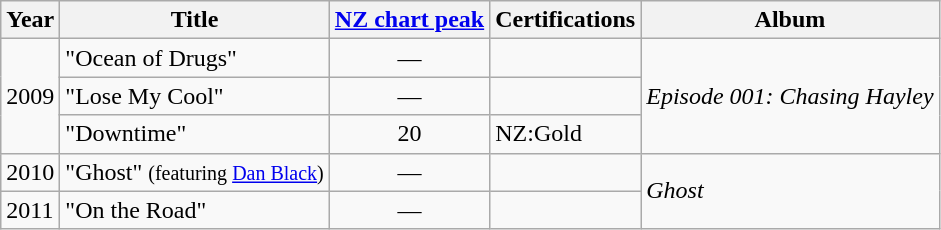<table class="wikitable">
<tr>
<th>Year</th>
<th>Title</th>
<th><a href='#'>NZ chart peak</a></th>
<th>Certifications</th>
<th>Album</th>
</tr>
<tr>
<td rowspan="3">2009</td>
<td>"Ocean of Drugs"</td>
<td align="center">—</td>
<td></td>
<td rowspan="3"><em>Episode 001: Chasing Hayley</em></td>
</tr>
<tr>
<td>"Lose My Cool"</td>
<td align="center">—</td>
<td></td>
</tr>
<tr>
<td>"Downtime"</td>
<td align="center">20</td>
<td>NZ:Gold</td>
</tr>
<tr>
<td>2010</td>
<td>"Ghost" <small>(featuring <a href='#'>Dan Black</a>)</small></td>
<td align="center">—</td>
<td></td>
<td rowspan="2"><em>Ghost</em></td>
</tr>
<tr>
<td>2011</td>
<td>"On the Road"</td>
<td align="center">—</td>
<td></td>
</tr>
</table>
